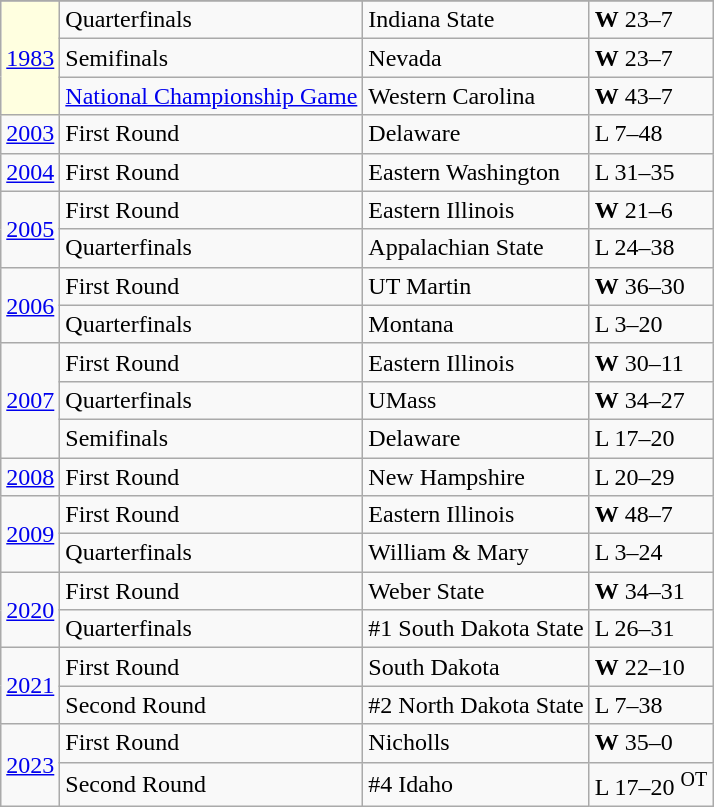<table class="wikitable">
<tr>
</tr>
<tr>
<td rowspan=3 bgcolor=lightyellow><a href='#'>1983</a></td>
<td>Quarterfinals</td>
<td>Indiana State</td>
<td><strong>W</strong> 23–7</td>
</tr>
<tr>
<td>Semifinals</td>
<td>Nevada</td>
<td><strong>W</strong> 23–7</td>
</tr>
<tr>
<td><a href='#'>National Championship Game</a></td>
<td>Western Carolina</td>
<td><strong>W</strong> 43–7</td>
</tr>
<tr>
<td><a href='#'>2003</a></td>
<td>First Round</td>
<td>Delaware</td>
<td>L 7–48</td>
</tr>
<tr>
<td><a href='#'>2004</a></td>
<td>First Round</td>
<td>Eastern Washington</td>
<td>L 31–35</td>
</tr>
<tr>
<td rowspan=2><a href='#'>2005</a></td>
<td>First Round</td>
<td>Eastern Illinois</td>
<td><strong>W</strong> 21–6</td>
</tr>
<tr>
<td>Quarterfinals</td>
<td>Appalachian State</td>
<td>L 24–38</td>
</tr>
<tr>
<td rowspan=2><a href='#'>2006</a></td>
<td>First Round</td>
<td>UT Martin</td>
<td><strong>W</strong> 36–30</td>
</tr>
<tr>
<td>Quarterfinals</td>
<td>Montana</td>
<td>L 3–20</td>
</tr>
<tr>
<td rowspan=3><a href='#'>2007</a></td>
<td>First Round</td>
<td>Eastern Illinois</td>
<td><strong>W</strong> 30–11</td>
</tr>
<tr>
<td>Quarterfinals</td>
<td>UMass</td>
<td><strong>W</strong> 34–27</td>
</tr>
<tr>
<td>Semifinals</td>
<td>Delaware</td>
<td>L 17–20</td>
</tr>
<tr>
<td><a href='#'>2008</a></td>
<td>First Round</td>
<td>New Hampshire</td>
<td>L 20–29</td>
</tr>
<tr>
<td rowspan=2><a href='#'>2009</a></td>
<td>First Round</td>
<td>Eastern Illinois</td>
<td><strong>W</strong> 48–7</td>
</tr>
<tr>
<td>Quarterfinals</td>
<td>William & Mary</td>
<td>L 3–24</td>
</tr>
<tr>
<td rowspan=2><a href='#'>2020</a></td>
<td>First Round</td>
<td>Weber State</td>
<td><strong>W</strong> 34–31</td>
</tr>
<tr>
<td>Quarterfinals</td>
<td>#1 South Dakota State</td>
<td>L 26–31</td>
</tr>
<tr>
<td rowspan=2><a href='#'>2021</a></td>
<td>First Round</td>
<td>South Dakota</td>
<td><strong>W</strong> 22–10</td>
</tr>
<tr>
<td>Second Round</td>
<td>#2 North Dakota State</td>
<td>L 7–38</td>
</tr>
<tr>
<td rowspan=2><a href='#'>2023</a></td>
<td>First Round</td>
<td>Nicholls</td>
<td><strong>W</strong> 35–0</td>
</tr>
<tr>
<td>Second Round</td>
<td>#4 Idaho</td>
<td>L 17–20 <sup>OT</sup></td>
</tr>
</table>
